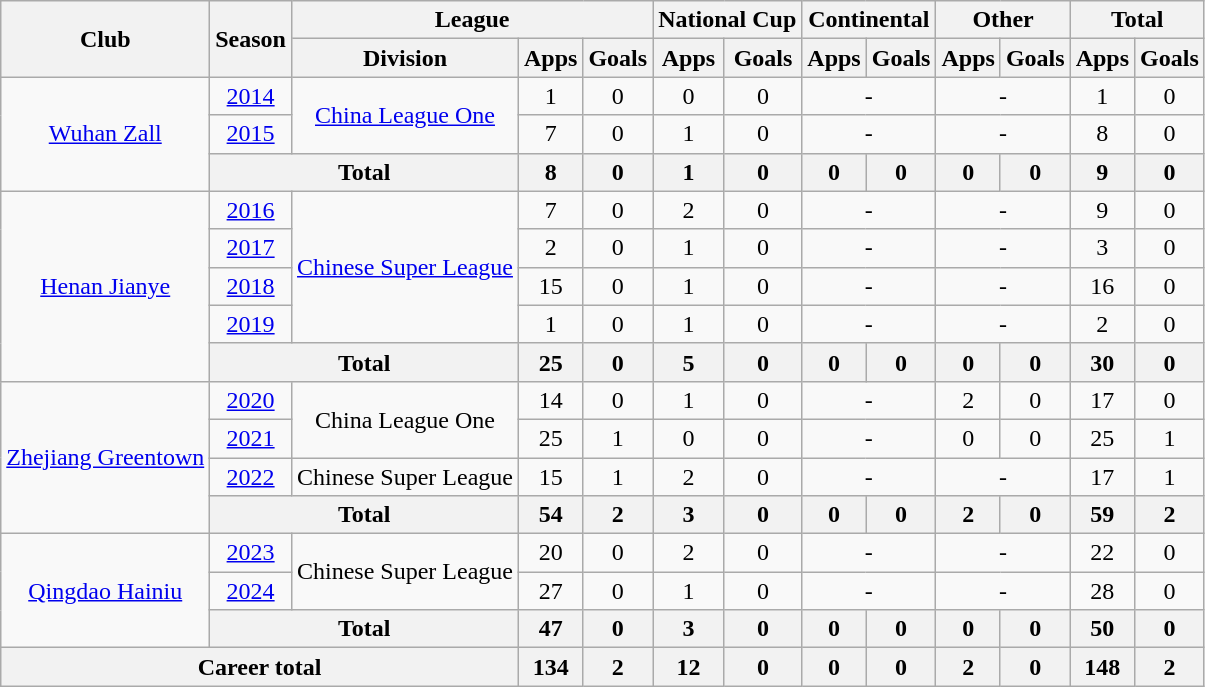<table class="wikitable" style="text-align: center">
<tr>
<th rowspan="2">Club</th>
<th rowspan="2">Season</th>
<th colspan="3">League</th>
<th colspan="2">National Cup</th>
<th colspan="2">Continental</th>
<th colspan="2">Other</th>
<th colspan="2">Total</th>
</tr>
<tr>
<th>Division</th>
<th>Apps</th>
<th>Goals</th>
<th>Apps</th>
<th>Goals</th>
<th>Apps</th>
<th>Goals</th>
<th>Apps</th>
<th>Goals</th>
<th>Apps</th>
<th>Goals</th>
</tr>
<tr>
<td rowspan=3><a href='#'>Wuhan Zall</a></td>
<td><a href='#'>2014</a></td>
<td rowspan="2"><a href='#'>China League One</a></td>
<td>1</td>
<td>0</td>
<td>0</td>
<td>0</td>
<td colspan="2">-</td>
<td colspan="2">-</td>
<td>1</td>
<td>0</td>
</tr>
<tr>
<td><a href='#'>2015</a></td>
<td>7</td>
<td>0</td>
<td>1</td>
<td>0</td>
<td colspan="2">-</td>
<td colspan="2">-</td>
<td>8</td>
<td>0</td>
</tr>
<tr>
<th colspan=2>Total</th>
<th>8</th>
<th>0</th>
<th>1</th>
<th>0</th>
<th>0</th>
<th>0</th>
<th>0</th>
<th>0</th>
<th>9</th>
<th>0</th>
</tr>
<tr>
<td rowspan=5><a href='#'>Henan Jianye</a></td>
<td><a href='#'>2016</a></td>
<td rowspan="4"><a href='#'>Chinese Super League</a></td>
<td>7</td>
<td>0</td>
<td>2</td>
<td>0</td>
<td colspan="2">-</td>
<td colspan="2">-</td>
<td>9</td>
<td>0</td>
</tr>
<tr>
<td><a href='#'>2017</a></td>
<td>2</td>
<td>0</td>
<td>1</td>
<td>0</td>
<td colspan="2">-</td>
<td colspan="2">-</td>
<td>3</td>
<td>0</td>
</tr>
<tr>
<td><a href='#'>2018</a></td>
<td>15</td>
<td>0</td>
<td>1</td>
<td>0</td>
<td colspan="2">-</td>
<td colspan="2">-</td>
<td>16</td>
<td>0</td>
</tr>
<tr>
<td><a href='#'>2019</a></td>
<td>1</td>
<td>0</td>
<td>1</td>
<td>0</td>
<td colspan="2">-</td>
<td colspan="2">-</td>
<td>2</td>
<td>0</td>
</tr>
<tr>
<th colspan=2>Total</th>
<th>25</th>
<th>0</th>
<th>5</th>
<th>0</th>
<th>0</th>
<th>0</th>
<th>0</th>
<th>0</th>
<th>30</th>
<th>0</th>
</tr>
<tr>
<td rowspan=4><a href='#'>Zhejiang Greentown</a></td>
<td><a href='#'>2020</a></td>
<td rowspan=2>China League One</td>
<td>14</td>
<td>0</td>
<td>1</td>
<td>0</td>
<td colspan="2">-</td>
<td>2</td>
<td>0</td>
<td>17</td>
<td>0</td>
</tr>
<tr>
<td><a href='#'>2021</a></td>
<td>25</td>
<td>1</td>
<td>0</td>
<td>0</td>
<td colspan="2">-</td>
<td>0</td>
<td>0</td>
<td>25</td>
<td>1</td>
</tr>
<tr>
<td><a href='#'>2022</a></td>
<td>Chinese Super League</td>
<td>15</td>
<td>1</td>
<td>2</td>
<td>0</td>
<td colspan="2">-</td>
<td colspan="2">-</td>
<td>17</td>
<td>1</td>
</tr>
<tr>
<th colspan=2>Total</th>
<th>54</th>
<th>2</th>
<th>3</th>
<th>0</th>
<th>0</th>
<th>0</th>
<th>2</th>
<th>0</th>
<th>59</th>
<th>2</th>
</tr>
<tr>
<td rowspan=3><a href='#'>Qingdao Hainiu</a></td>
<td><a href='#'>2023</a></td>
<td rowspan="2">Chinese Super League</td>
<td>20</td>
<td>0</td>
<td>2</td>
<td>0</td>
<td colspan="2">-</td>
<td colspan="2">-</td>
<td>22</td>
<td>0</td>
</tr>
<tr>
<td><a href='#'>2024</a></td>
<td>27</td>
<td>0</td>
<td>1</td>
<td>0</td>
<td colspan="2">-</td>
<td colspan="2">-</td>
<td>28</td>
<td>0</td>
</tr>
<tr>
<th colspan=2>Total</th>
<th>47</th>
<th>0</th>
<th>3</th>
<th>0</th>
<th>0</th>
<th>0</th>
<th>0</th>
<th>0</th>
<th>50</th>
<th>0</th>
</tr>
<tr>
<th colspan=3>Career total</th>
<th>134</th>
<th>2</th>
<th>12</th>
<th>0</th>
<th>0</th>
<th>0</th>
<th>2</th>
<th>0</th>
<th>148</th>
<th>2</th>
</tr>
</table>
